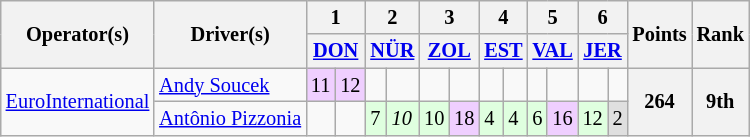<table class="wikitable" style="font-size: 85%">
<tr>
<th rowspan=2>Operator(s)</th>
<th rowspan=2>Driver(s)</th>
<th colspan=2>1</th>
<th colspan=2>2</th>
<th colspan=2>3</th>
<th colspan=2>4</th>
<th colspan=2>5</th>
<th colspan=2>6</th>
<th rowspan=2>Points</th>
<th rowspan=2>Rank</th>
</tr>
<tr>
<th colspan=2><a href='#'>DON</a></th>
<th colspan=2><a href='#'>NÜR</a></th>
<th colspan=2><a href='#'>ZOL</a></th>
<th colspan=2><a href='#'>EST</a></th>
<th colspan=2><a href='#'>VAL</a></th>
<th colspan=2><a href='#'>JER</a></th>
</tr>
<tr>
<td rowspan=2 align=center><a href='#'>EuroInternational</a></td>
<td> <a href='#'>Andy Soucek</a></td>
<td style="background:#efcfff;">11</td>
<td style="background:#efcfff;">12</td>
<td></td>
<td></td>
<td></td>
<td></td>
<td></td>
<td></td>
<td></td>
<td></td>
<td></td>
<td></td>
<th rowspan=2>264</th>
<th rowspan=2>9th</th>
</tr>
<tr>
<td> <a href='#'>Antônio Pizzonia</a></td>
<td></td>
<td></td>
<td style="background:#dfffdf;">7</td>
<td style="background:#dfffdf;"><em>10</em></td>
<td style="background:#dfffdf;">10</td>
<td style="background:#efcfff;">18</td>
<td style="background:#dfffdf;">4</td>
<td style="background:#dfffdf;">4</td>
<td style="background:#dfffdf;">6</td>
<td style="background:#efcfff;">16</td>
<td style="background:#dfffdf;">12</td>
<td style="background:#dfdfdf;">2</td>
</tr>
</table>
